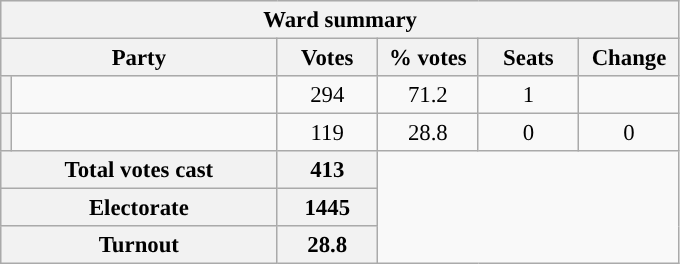<table class="wikitable" style="font-size: 95%;">
<tr style="background-color:#E9E9E9">
<th colspan="6">Ward summary</th>
</tr>
<tr style="background-color:#E9E9E9">
<th colspan="2">Party</th>
<th style="width: 60px">Votes</th>
<th style="width: 60px">% votes</th>
<th style="width: 60px">Seats</th>
<th style="width: 60px">Change</th>
</tr>
<tr>
<th style="background-color: "></th>
<td style="width: 170px"><a href='#'></a></td>
<td align="center">294</td>
<td align="center">71.2</td>
<td align="center">1</td>
<td align="center"></td>
</tr>
<tr>
<th style="background-color: "></th>
<td style="width: 170px"><a href='#'></a></td>
<td align="center">119</td>
<td align="center">28.8</td>
<td align="center">0</td>
<td align="center">0</td>
</tr>
<tr style="background-color:#E9E9E9">
<th colspan="2">Total votes cast</th>
<th style="width: 60px">413</th>
</tr>
<tr style="background-color:#E9E9E9">
<th colspan="2">Electorate</th>
<th style="width: 60px">1445</th>
</tr>
<tr style="background-color:#E9E9E9">
<th colspan="2">Turnout</th>
<th style="width: 60px">28.8</th>
</tr>
</table>
